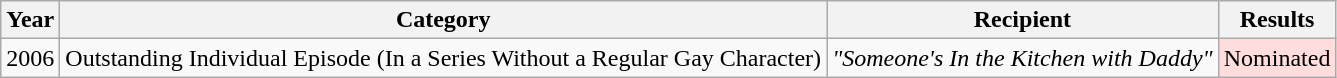<table class="wikitable">
<tr>
<th>Year</th>
<th>Category</th>
<th>Recipient</th>
<th>Results</th>
</tr>
<tr>
<td>2006</td>
<td>Outstanding Individual Episode (In a Series Without a Regular Gay Character)</td>
<td><em>"Someone's In the Kitchen with Daddy"</em></td>
<td style="background: #ffdddd" colspan="1" align="center">Nominated</td>
</tr>
</table>
